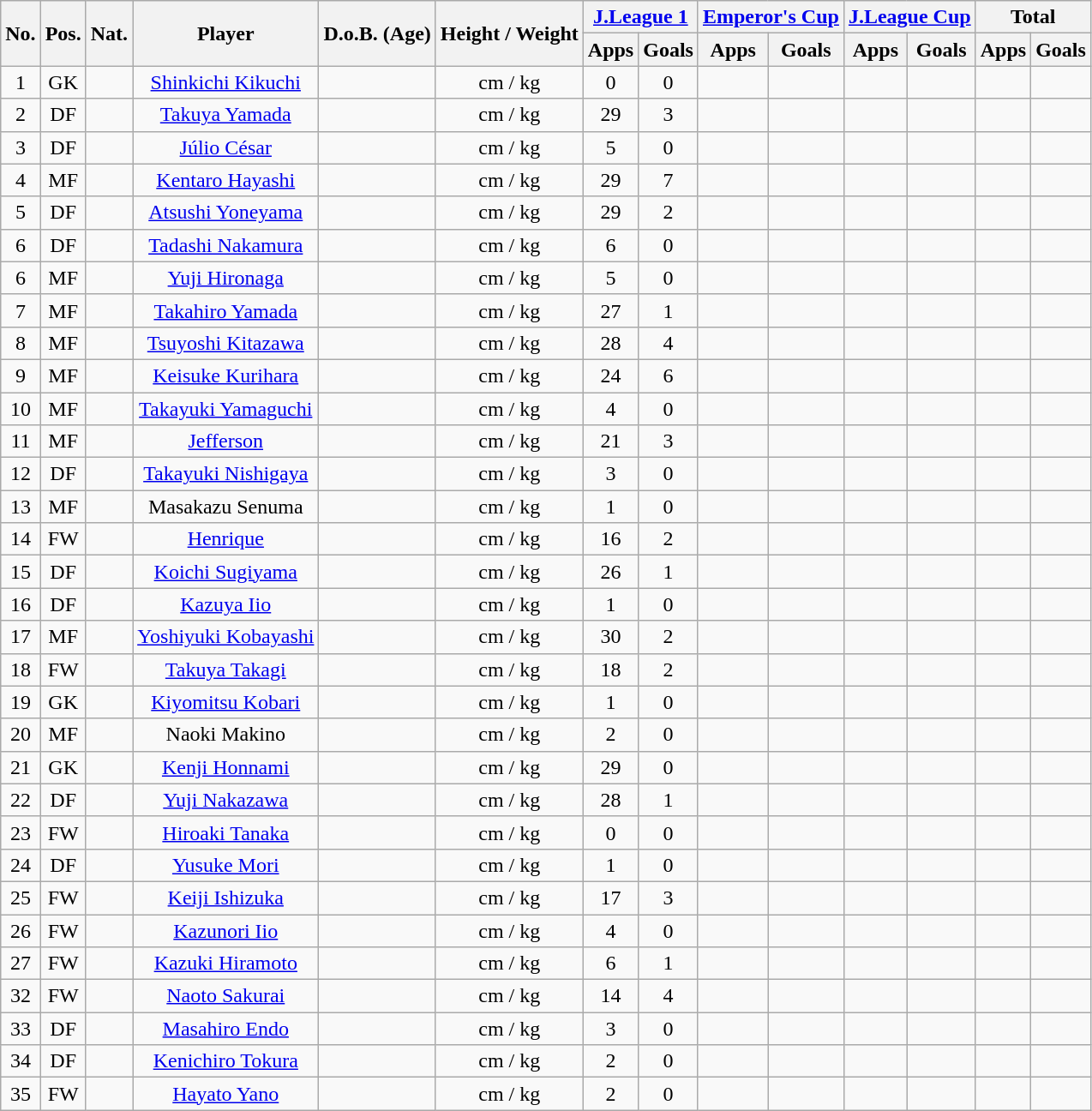<table class="wikitable" style="text-align:center;">
<tr>
<th rowspan="2">No.</th>
<th rowspan="2">Pos.</th>
<th rowspan="2">Nat.</th>
<th rowspan="2">Player</th>
<th rowspan="2">D.o.B. (Age)</th>
<th rowspan="2">Height / Weight</th>
<th colspan="2"><a href='#'>J.League 1</a></th>
<th colspan="2"><a href='#'>Emperor's Cup</a></th>
<th colspan="2"><a href='#'>J.League Cup</a></th>
<th colspan="2">Total</th>
</tr>
<tr>
<th>Apps</th>
<th>Goals</th>
<th>Apps</th>
<th>Goals</th>
<th>Apps</th>
<th>Goals</th>
<th>Apps</th>
<th>Goals</th>
</tr>
<tr>
<td>1</td>
<td>GK</td>
<td></td>
<td><a href='#'>Shinkichi Kikuchi</a></td>
<td></td>
<td>cm / kg</td>
<td>0</td>
<td>0</td>
<td></td>
<td></td>
<td></td>
<td></td>
<td></td>
<td></td>
</tr>
<tr>
<td>2</td>
<td>DF</td>
<td></td>
<td><a href='#'>Takuya Yamada</a></td>
<td></td>
<td>cm / kg</td>
<td>29</td>
<td>3</td>
<td></td>
<td></td>
<td></td>
<td></td>
<td></td>
<td></td>
</tr>
<tr>
<td>3</td>
<td>DF</td>
<td></td>
<td><a href='#'>Júlio César</a></td>
<td></td>
<td>cm / kg</td>
<td>5</td>
<td>0</td>
<td></td>
<td></td>
<td></td>
<td></td>
<td></td>
<td></td>
</tr>
<tr>
<td>4</td>
<td>MF</td>
<td></td>
<td><a href='#'>Kentaro Hayashi</a></td>
<td></td>
<td>cm / kg</td>
<td>29</td>
<td>7</td>
<td></td>
<td></td>
<td></td>
<td></td>
<td></td>
<td></td>
</tr>
<tr>
<td>5</td>
<td>DF</td>
<td></td>
<td><a href='#'>Atsushi Yoneyama</a></td>
<td></td>
<td>cm / kg</td>
<td>29</td>
<td>2</td>
<td></td>
<td></td>
<td></td>
<td></td>
<td></td>
<td></td>
</tr>
<tr>
<td>6</td>
<td>DF</td>
<td></td>
<td><a href='#'>Tadashi Nakamura</a></td>
<td></td>
<td>cm / kg</td>
<td>6</td>
<td>0</td>
<td></td>
<td></td>
<td></td>
<td></td>
<td></td>
<td></td>
</tr>
<tr>
<td>6</td>
<td>MF</td>
<td></td>
<td><a href='#'>Yuji Hironaga</a></td>
<td></td>
<td>cm / kg</td>
<td>5</td>
<td>0</td>
<td></td>
<td></td>
<td></td>
<td></td>
<td></td>
<td></td>
</tr>
<tr>
<td>7</td>
<td>MF</td>
<td></td>
<td><a href='#'>Takahiro Yamada</a></td>
<td></td>
<td>cm / kg</td>
<td>27</td>
<td>1</td>
<td></td>
<td></td>
<td></td>
<td></td>
<td></td>
<td></td>
</tr>
<tr>
<td>8</td>
<td>MF</td>
<td></td>
<td><a href='#'>Tsuyoshi Kitazawa</a></td>
<td></td>
<td>cm / kg</td>
<td>28</td>
<td>4</td>
<td></td>
<td></td>
<td></td>
<td></td>
<td></td>
<td></td>
</tr>
<tr>
<td>9</td>
<td>MF</td>
<td></td>
<td><a href='#'>Keisuke Kurihara</a></td>
<td></td>
<td>cm / kg</td>
<td>24</td>
<td>6</td>
<td></td>
<td></td>
<td></td>
<td></td>
<td></td>
<td></td>
</tr>
<tr>
<td>10</td>
<td>MF</td>
<td></td>
<td><a href='#'>Takayuki Yamaguchi</a></td>
<td></td>
<td>cm / kg</td>
<td>4</td>
<td>0</td>
<td></td>
<td></td>
<td></td>
<td></td>
<td></td>
<td></td>
</tr>
<tr>
<td>11</td>
<td>MF</td>
<td></td>
<td><a href='#'>Jefferson</a></td>
<td></td>
<td>cm / kg</td>
<td>21</td>
<td>3</td>
<td></td>
<td></td>
<td></td>
<td></td>
<td></td>
<td></td>
</tr>
<tr>
<td>12</td>
<td>DF</td>
<td></td>
<td><a href='#'>Takayuki Nishigaya</a></td>
<td></td>
<td>cm / kg</td>
<td>3</td>
<td>0</td>
<td></td>
<td></td>
<td></td>
<td></td>
<td></td>
<td></td>
</tr>
<tr>
<td>13</td>
<td>MF</td>
<td></td>
<td>Masakazu Senuma</td>
<td></td>
<td>cm / kg</td>
<td>1</td>
<td>0</td>
<td></td>
<td></td>
<td></td>
<td></td>
<td></td>
<td></td>
</tr>
<tr>
<td>14</td>
<td>FW</td>
<td></td>
<td><a href='#'>Henrique</a></td>
<td></td>
<td>cm / kg</td>
<td>16</td>
<td>2</td>
<td></td>
<td></td>
<td></td>
<td></td>
<td></td>
<td></td>
</tr>
<tr>
<td>15</td>
<td>DF</td>
<td></td>
<td><a href='#'>Koichi Sugiyama</a></td>
<td></td>
<td>cm / kg</td>
<td>26</td>
<td>1</td>
<td></td>
<td></td>
<td></td>
<td></td>
<td></td>
<td></td>
</tr>
<tr>
<td>16</td>
<td>DF</td>
<td></td>
<td><a href='#'>Kazuya Iio</a></td>
<td></td>
<td>cm / kg</td>
<td>1</td>
<td>0</td>
<td></td>
<td></td>
<td></td>
<td></td>
<td></td>
<td></td>
</tr>
<tr>
<td>17</td>
<td>MF</td>
<td></td>
<td><a href='#'>Yoshiyuki Kobayashi</a></td>
<td></td>
<td>cm / kg</td>
<td>30</td>
<td>2</td>
<td></td>
<td></td>
<td></td>
<td></td>
<td></td>
<td></td>
</tr>
<tr>
<td>18</td>
<td>FW</td>
<td></td>
<td><a href='#'>Takuya Takagi</a></td>
<td></td>
<td>cm / kg</td>
<td>18</td>
<td>2</td>
<td></td>
<td></td>
<td></td>
<td></td>
<td></td>
<td></td>
</tr>
<tr>
<td>19</td>
<td>GK</td>
<td></td>
<td><a href='#'>Kiyomitsu Kobari</a></td>
<td></td>
<td>cm / kg</td>
<td>1</td>
<td>0</td>
<td></td>
<td></td>
<td></td>
<td></td>
<td></td>
<td></td>
</tr>
<tr>
<td>20</td>
<td>MF</td>
<td></td>
<td>Naoki Makino</td>
<td></td>
<td>cm / kg</td>
<td>2</td>
<td>0</td>
<td></td>
<td></td>
<td></td>
<td></td>
<td></td>
<td></td>
</tr>
<tr>
<td>21</td>
<td>GK</td>
<td></td>
<td><a href='#'>Kenji Honnami</a></td>
<td></td>
<td>cm / kg</td>
<td>29</td>
<td>0</td>
<td></td>
<td></td>
<td></td>
<td></td>
<td></td>
<td></td>
</tr>
<tr>
<td>22</td>
<td>DF</td>
<td></td>
<td><a href='#'>Yuji Nakazawa</a></td>
<td></td>
<td>cm / kg</td>
<td>28</td>
<td>1</td>
<td></td>
<td></td>
<td></td>
<td></td>
<td></td>
<td></td>
</tr>
<tr>
<td>23</td>
<td>FW</td>
<td></td>
<td><a href='#'>Hiroaki Tanaka</a></td>
<td></td>
<td>cm / kg</td>
<td>0</td>
<td>0</td>
<td></td>
<td></td>
<td></td>
<td></td>
<td></td>
<td></td>
</tr>
<tr>
<td>24</td>
<td>DF</td>
<td></td>
<td><a href='#'>Yusuke Mori</a></td>
<td></td>
<td>cm / kg</td>
<td>1</td>
<td>0</td>
<td></td>
<td></td>
<td></td>
<td></td>
<td></td>
<td></td>
</tr>
<tr>
<td>25</td>
<td>FW</td>
<td></td>
<td><a href='#'>Keiji Ishizuka</a></td>
<td></td>
<td>cm / kg</td>
<td>17</td>
<td>3</td>
<td></td>
<td></td>
<td></td>
<td></td>
<td></td>
<td></td>
</tr>
<tr>
<td>26</td>
<td>FW</td>
<td></td>
<td><a href='#'>Kazunori Iio</a></td>
<td></td>
<td>cm / kg</td>
<td>4</td>
<td>0</td>
<td></td>
<td></td>
<td></td>
<td></td>
<td></td>
<td></td>
</tr>
<tr>
<td>27</td>
<td>FW</td>
<td></td>
<td><a href='#'>Kazuki Hiramoto</a></td>
<td></td>
<td>cm / kg</td>
<td>6</td>
<td>1</td>
<td></td>
<td></td>
<td></td>
<td></td>
<td></td>
<td></td>
</tr>
<tr>
<td>32</td>
<td>FW</td>
<td></td>
<td><a href='#'>Naoto Sakurai</a></td>
<td></td>
<td>cm / kg</td>
<td>14</td>
<td>4</td>
<td></td>
<td></td>
<td></td>
<td></td>
<td></td>
<td></td>
</tr>
<tr>
<td>33</td>
<td>DF</td>
<td></td>
<td><a href='#'>Masahiro Endo</a></td>
<td></td>
<td>cm / kg</td>
<td>3</td>
<td>0</td>
<td></td>
<td></td>
<td></td>
<td></td>
<td></td>
<td></td>
</tr>
<tr>
<td>34</td>
<td>DF</td>
<td></td>
<td><a href='#'>Kenichiro Tokura</a></td>
<td></td>
<td>cm / kg</td>
<td>2</td>
<td>0</td>
<td></td>
<td></td>
<td></td>
<td></td>
<td></td>
<td></td>
</tr>
<tr>
<td>35</td>
<td>FW</td>
<td></td>
<td><a href='#'>Hayato Yano</a></td>
<td></td>
<td>cm / kg</td>
<td>2</td>
<td>0</td>
<td></td>
<td></td>
<td></td>
<td></td>
<td></td>
<td></td>
</tr>
</table>
